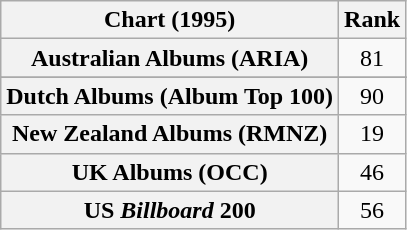<table class="wikitable plainrowheaders sortable" style="text-align:center">
<tr>
<th scope="col">Chart (1995)</th>
<th scope="col">Rank</th>
</tr>
<tr>
<th scope="row">Australian Albums (ARIA)</th>
<td>81</td>
</tr>
<tr>
</tr>
<tr>
<th scope="row">Dutch Albums (Album Top 100)</th>
<td>90</td>
</tr>
<tr>
<th scope="row">New Zealand Albums (RMNZ)</th>
<td>19</td>
</tr>
<tr>
<th scope="row">UK Albums (OCC)</th>
<td>46</td>
</tr>
<tr>
<th scope="row">US <em>Billboard</em> 200</th>
<td>56</td>
</tr>
</table>
